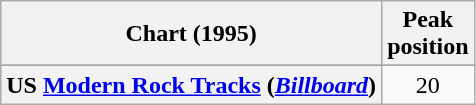<table class="wikitable sortable plainrowheaders" style="text-align:center">
<tr>
<th scope="col">Chart (1995)</th>
<th scope="col">Peak<br>position</th>
</tr>
<tr>
</tr>
<tr>
</tr>
<tr>
</tr>
<tr>
<th scope="row">US <a href='#'>Modern Rock Tracks</a> (<em><a href='#'>Billboard</a></em>)</th>
<td>20</td>
</tr>
</table>
